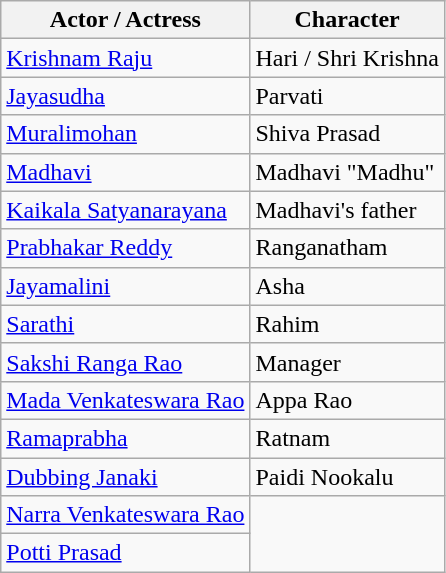<table class=wikitable>
<tr>
<th>Actor / Actress</th>
<th>Character</th>
</tr>
<tr>
<td><a href='#'>Krishnam Raju</a></td>
<td>Hari / Shri Krishna</td>
</tr>
<tr>
<td><a href='#'>Jayasudha</a></td>
<td>Parvati</td>
</tr>
<tr>
<td><a href='#'>Muralimohan</a></td>
<td>Shiva Prasad</td>
</tr>
<tr>
<td><a href='#'>Madhavi</a></td>
<td>Madhavi "Madhu"</td>
</tr>
<tr>
<td><a href='#'>Kaikala Satyanarayana</a></td>
<td>Madhavi's father</td>
</tr>
<tr>
<td><a href='#'>Prabhakar Reddy</a></td>
<td>Ranganatham</td>
</tr>
<tr>
<td><a href='#'>Jayamalini</a></td>
<td>Asha</td>
</tr>
<tr>
<td><a href='#'>Sarathi</a></td>
<td>Rahim</td>
</tr>
<tr>
<td><a href='#'>Sakshi Ranga Rao</a></td>
<td>Manager</td>
</tr>
<tr>
<td><a href='#'>Mada Venkateswara Rao</a></td>
<td>Appa Rao</td>
</tr>
<tr>
<td><a href='#'>Ramaprabha</a></td>
<td>Ratnam</td>
</tr>
<tr>
<td><a href='#'>Dubbing Janaki</a></td>
<td>Paidi Nookalu</td>
</tr>
<tr>
<td><a href='#'>Narra Venkateswara Rao</a></td>
</tr>
<tr>
<td><a href='#'>Potti Prasad</a></td>
</tr>
</table>
